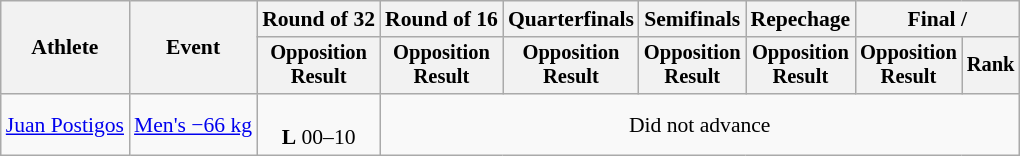<table class="wikitable" style="font-size:90%">
<tr>
<th rowspan="2">Athlete</th>
<th rowspan="2">Event</th>
<th>Round of 32</th>
<th>Round of 16</th>
<th>Quarterfinals</th>
<th>Semifinals</th>
<th>Repechage</th>
<th colspan=2>Final / </th>
</tr>
<tr style="font-size:95%">
<th>Opposition<br>Result</th>
<th>Opposition<br>Result</th>
<th>Opposition<br>Result</th>
<th>Opposition<br>Result</th>
<th>Opposition<br>Result</th>
<th>Opposition<br>Result</th>
<th>Rank</th>
</tr>
<tr align=center>
<td align=left><a href='#'>Juan Postigos</a></td>
<td align=left><a href='#'>Men's −66 kg</a></td>
<td><br><strong>L</strong> 00–10</td>
<td colspan=6>Did not advance</td>
</tr>
</table>
